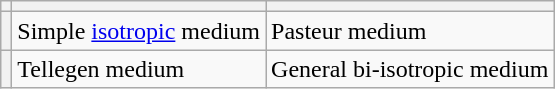<table class="wikitable">
<tr>
<th></th>
<th></th>
<th></th>
</tr>
<tr>
<th></th>
<td>Simple <a href='#'>isotropic</a> medium</td>
<td>Pasteur medium</td>
</tr>
<tr>
<th></th>
<td>Tellegen medium</td>
<td>General bi-isotropic medium</td>
</tr>
</table>
